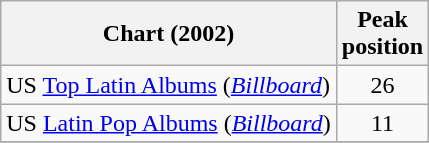<table class="wikitable sortable">
<tr>
<th>Chart (2002)</th>
<th>Peak<br>position</th>
</tr>
<tr>
<td>US <a href='#'>Top Latin Albums</a> (<em><a href='#'>Billboard</a></em>)</td>
<td align="center">26</td>
</tr>
<tr>
<td>US <a href='#'>Latin Pop Albums</a> (<em><a href='#'>Billboard</a></em>)</td>
<td align="center">11</td>
</tr>
<tr>
</tr>
</table>
